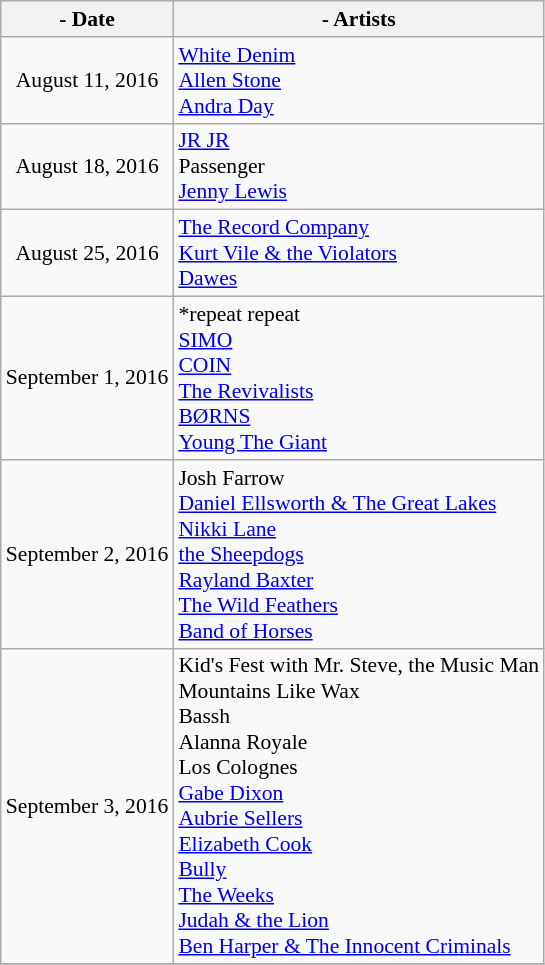<table class="wikitable" style="font-size: 90%">
<tr>
<th>- Date</th>
<th>- Artists</th>
</tr>
<tr>
<td align="center">August 11, 2016</td>
<td><a href='#'>White Denim</a><br><a href='#'>Allen Stone</a><br><a href='#'>Andra Day</a></td>
</tr>
<tr>
<td align="center">August 18, 2016</td>
<td><a href='#'>JR JR</a><br>Passenger<br><a href='#'>Jenny Lewis</a></td>
</tr>
<tr>
<td align="center">August 25, 2016</td>
<td><a href='#'>The Record Company</a><br><a href='#'>Kurt Vile & the Violators</a><br><a href='#'>Dawes</a></td>
</tr>
<tr>
<td align="center">September 1, 2016</td>
<td>*repeat repeat<br><a href='#'>SIMO</a><br><a href='#'>COIN</a><br><a href='#'>The Revivalists</a><br><a href='#'>BØRNS</a><br><a href='#'>Young The Giant</a></td>
</tr>
<tr>
<td align="center">September 2, 2016</td>
<td>Josh Farrow<br><a href='#'>Daniel Ellsworth & The Great Lakes</a><br><a href='#'>Nikki Lane</a><br><a href='#'>the Sheepdogs</a><br><a href='#'>Rayland Baxter</a><br><a href='#'>The Wild Feathers</a><br><a href='#'>Band of Horses</a></td>
</tr>
<tr>
<td align="center">September 3, 2016</td>
<td>Kid's Fest with Mr. Steve, the Music Man<br>Mountains Like Wax<br>Bassh<br>Alanna Royale<br>Los Colognes<br><a href='#'>Gabe Dixon</a><br><a href='#'>Aubrie Sellers</a><br><a href='#'>Elizabeth Cook</a><br><a href='#'>Bully</a><br><a href='#'>The Weeks</a><br><a href='#'>Judah & the Lion</a><br><a href='#'>Ben Harper & The Innocent Criminals</a></td>
</tr>
<tr>
</tr>
</table>
